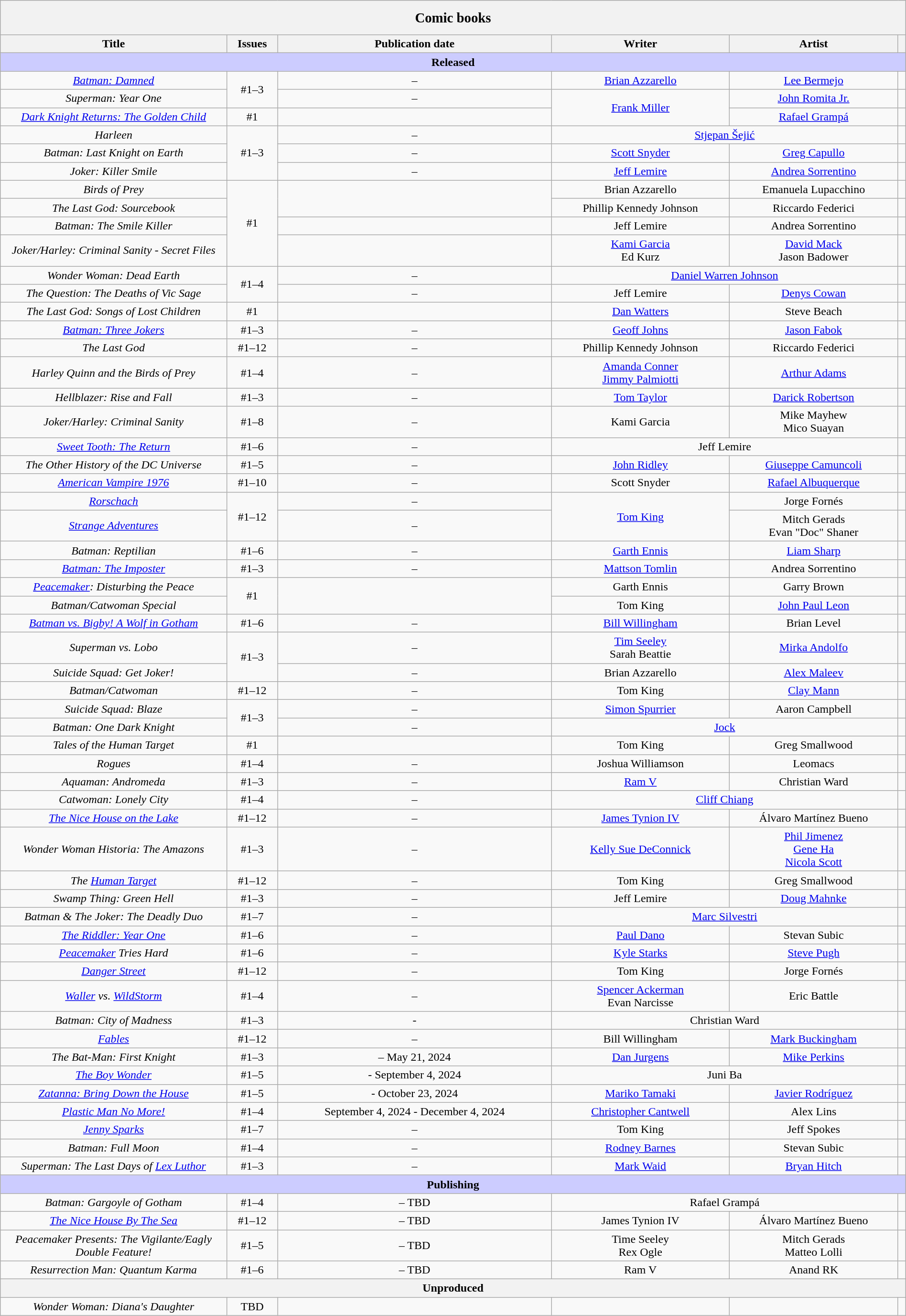<table class="wikitable collapsible sortable" style="text-align:center;" border="1" width="100%">
<tr style="height: 3em;">
<th colspan="6" scope="row"><big><strong>Comic books</strong></big></th>
</tr>
<tr>
<th scope="col" align="center" width="25%">Title</th>
<th scope="col" class="unsortable">Issues</th>
<th>Publication date</th>
<th scope="col" align="center" class="unsortable">Writer</th>
<th scope="col" align="center" class="unsortable">Artist</th>
<th scope="col" align="center" class="unsortable"></th>
</tr>
<tr>
<th colspan="6" style="background-color:#ccccff;">Released</th>
</tr>
<tr>
<td><em><a href='#'>Batman: Damned</a></em></td>
<td rowspan="2">#1–3</td>
<td> – </td>
<td><a href='#'>Brian Azzarello</a></td>
<td><a href='#'>Lee Bermejo</a></td>
<td></td>
</tr>
<tr>
<td><em>Superman: Year One</em></td>
<td> – </td>
<td rowspan="2"><a href='#'>Frank Miller</a></td>
<td><a href='#'>John Romita Jr.</a></td>
<td></td>
</tr>
<tr>
<td><em><a href='#'>Dark Knight Returns: The Golden Child</a></em></td>
<td>#1</td>
<td></td>
<td><a href='#'>Rafael Grampá</a></td>
<td></td>
</tr>
<tr>
<td><em>Harleen</em></td>
<td rowspan="3">#1–3</td>
<td> – </td>
<td colspan="2"><a href='#'>Stjepan Šejić</a></td>
<td></td>
</tr>
<tr>
<td><em>Batman: Last Knight on Earth</em></td>
<td> – </td>
<td><a href='#'>Scott Snyder</a></td>
<td><a href='#'>Greg Capullo</a></td>
<td></td>
</tr>
<tr>
<td><em>Joker: Killer Smile</em></td>
<td> – </td>
<td><a href='#'>Jeff Lemire</a></td>
<td><a href='#'>Andrea Sorrentino</a></td>
<td></td>
</tr>
<tr>
<td><em>Birds of Prey</em></td>
<td rowspan="4">#1</td>
<td rowspan="2"></td>
<td>Brian Azzarello</td>
<td>Emanuela Lupacchino</td>
<td></td>
</tr>
<tr>
<td><em>The Last God: Sourcebook</em></td>
<td>Phillip Kennedy Johnson</td>
<td>Riccardo Federici</td>
<td></td>
</tr>
<tr>
<td><em>Batman: The Smile Killer</em></td>
<td></td>
<td>Jeff Lemire</td>
<td>Andrea Sorrentino</td>
<td></td>
</tr>
<tr>
<td><em>Joker/Harley: Criminal Sanity - Secret Files</em></td>
<td></td>
<td><a href='#'>Kami Garcia</a> <br> Ed Kurz</td>
<td><a href='#'>David Mack</a> <br> Jason Badower</td>
<td></td>
</tr>
<tr>
<td><em>Wonder Woman: Dead Earth</em></td>
<td rowspan="2">#1–4</td>
<td> – </td>
<td colspan="2"><a href='#'>Daniel Warren Johnson</a></td>
<td></td>
</tr>
<tr>
<td><em>The Question: The Deaths of Vic Sage</em></td>
<td> – </td>
<td>Jeff Lemire</td>
<td><a href='#'>Denys Cowan</a></td>
<td></td>
</tr>
<tr>
<td><em>The Last God: Songs of Lost Children</em></td>
<td>#1</td>
<td></td>
<td><a href='#'>Dan Watters</a></td>
<td>Steve Beach</td>
<td></td>
</tr>
<tr>
<td><em><a href='#'>Batman: Three Jokers</a></em></td>
<td>#1–3</td>
<td> – </td>
<td><a href='#'>Geoff Johns</a></td>
<td><a href='#'>Jason Fabok</a></td>
<td></td>
</tr>
<tr>
<td><em>The Last God</em></td>
<td>#1–12</td>
<td> – </td>
<td>Phillip Kennedy Johnson</td>
<td>Riccardo Federici</td>
<td></td>
</tr>
<tr>
<td><em>Harley Quinn and the Birds of Prey</em></td>
<td>#1–4</td>
<td> – </td>
<td><a href='#'>Amanda Conner</a> <br> <a href='#'>Jimmy Palmiotti</a></td>
<td><a href='#'>Arthur Adams</a></td>
<td></td>
</tr>
<tr>
<td><em>Hellblazer: Rise and Fall</em></td>
<td>#1–3</td>
<td> – </td>
<td><a href='#'>Tom Taylor</a></td>
<td><a href='#'>Darick Robertson</a></td>
<td></td>
</tr>
<tr>
<td><em>Joker/Harley: Criminal Sanity</em></td>
<td>#1–8</td>
<td> – </td>
<td>Kami Garcia</td>
<td>Mike Mayhew <br> Mico Suayan</td>
<td></td>
</tr>
<tr>
<td><em><a href='#'>Sweet Tooth: The Return</a></em></td>
<td>#1–6</td>
<td> – </td>
<td colspan="2">Jeff Lemire</td>
<td></td>
</tr>
<tr>
<td><em>The Other History of the DC Universe</em></td>
<td>#1–5</td>
<td> – </td>
<td><a href='#'>John Ridley</a></td>
<td><a href='#'>Giuseppe Camuncoli</a></td>
<td></td>
</tr>
<tr>
<td><em><a href='#'>American Vampire 1976</a></em></td>
<td>#1–10</td>
<td> – </td>
<td>Scott Snyder</td>
<td><a href='#'>Rafael Albuquerque</a></td>
<td></td>
</tr>
<tr>
<td><em><a href='#'>Rorschach</a></em></td>
<td rowspan="2">#1–12</td>
<td> – </td>
<td rowspan="2"><a href='#'>Tom King</a></td>
<td>Jorge Fornés</td>
<td></td>
</tr>
<tr>
<td><em><a href='#'>Strange Adventures</a></em></td>
<td> – </td>
<td>Mitch Gerads <br> Evan "Doc" Shaner</td>
<td></td>
</tr>
<tr>
<td><em>Batman: Reptilian</em></td>
<td>#1–6</td>
<td> – </td>
<td><a href='#'>Garth Ennis</a></td>
<td><a href='#'>Liam Sharp</a></td>
<td></td>
</tr>
<tr>
<td><em><a href='#'>Batman: The Imposter</a></em></td>
<td>#1–3</td>
<td> – </td>
<td><a href='#'>Mattson Tomlin</a></td>
<td>Andrea Sorrentino</td>
<td></td>
</tr>
<tr>
<td><em><a href='#'>Peacemaker</a>: Disturbing the Peace</em></td>
<td rowspan="2">#1</td>
<td rowspan="2"></td>
<td>Garth Ennis</td>
<td>Garry Brown</td>
<td></td>
</tr>
<tr>
<td><em>Batman/Catwoman Special</em></td>
<td>Tom King</td>
<td><a href='#'>John Paul Leon</a></td>
<td></td>
</tr>
<tr>
<td><em><a href='#'>Batman vs. Bigby! A Wolf in Gotham</a></em></td>
<td>#1–6</td>
<td> – </td>
<td><a href='#'>Bill Willingham</a></td>
<td>Brian Level</td>
<td></td>
</tr>
<tr>
<td><em>Superman vs. Lobo</em></td>
<td rowspan="2">#1–3</td>
<td> – </td>
<td><a href='#'>Tim Seeley</a> <br> Sarah Beattie</td>
<td><a href='#'>Mirka Andolfo</a></td>
<td></td>
</tr>
<tr>
<td><em>Suicide Squad: Get Joker!</em></td>
<td> – </td>
<td>Brian Azzarello</td>
<td><a href='#'>Alex Maleev</a></td>
<td></td>
</tr>
<tr>
<td><em>Batman/Catwoman</em></td>
<td>#1–12</td>
<td> – </td>
<td>Tom King</td>
<td><a href='#'>Clay Mann</a></td>
<td></td>
</tr>
<tr>
<td><em>Suicide Squad: Blaze</em></td>
<td rowspan="2">#1–3</td>
<td> – </td>
<td><a href='#'>Simon Spurrier</a></td>
<td>Aaron Campbell</td>
<td></td>
</tr>
<tr>
<td><em>Batman: One Dark Knight</em></td>
<td> – </td>
<td colspan="2"><a href='#'>Jock</a></td>
<td></td>
</tr>
<tr>
<td><em>Tales of the Human Target</em></td>
<td>#1</td>
<td></td>
<td>Tom King</td>
<td>Greg Smallwood</td>
<td></td>
</tr>
<tr>
<td><em>Rogues</em></td>
<td>#1–4</td>
<td> – </td>
<td>Joshua Williamson</td>
<td>Leomacs</td>
<td></td>
</tr>
<tr>
<td><em>Aquaman: Andromeda</em></td>
<td>#1–3</td>
<td> – </td>
<td><a href='#'>Ram V</a></td>
<td>Christian Ward</td>
<td></td>
</tr>
<tr>
<td><em>Catwoman: Lonely City</em></td>
<td>#1–4</td>
<td> – </td>
<td colspan="2"><a href='#'>Cliff Chiang</a></td>
<td></td>
</tr>
<tr>
<td><em><a href='#'>The Nice House on the Lake</a></em></td>
<td>#1–12</td>
<td> – </td>
<td><a href='#'>James Tynion IV</a></td>
<td>Álvaro Martínez Bueno</td>
<td></td>
</tr>
<tr>
<td><em>Wonder Woman Historia: The Amazons</em></td>
<td>#1–3</td>
<td> – </td>
<td><a href='#'>Kelly Sue DeConnick</a></td>
<td><a href='#'>Phil Jimenez</a> <br> <a href='#'>Gene Ha</a> <br> <a href='#'>Nicola Scott</a></td>
<td></td>
</tr>
<tr>
<td><em>The <a href='#'>Human Target</a></em></td>
<td>#1–12</td>
<td> – </td>
<td>Tom King</td>
<td>Greg Smallwood</td>
<td></td>
</tr>
<tr>
<td><em>Swamp Thing: Green Hell</em></td>
<td>#1–3</td>
<td> – </td>
<td>Jeff Lemire</td>
<td><a href='#'>Doug Mahnke</a></td>
<td></td>
</tr>
<tr>
<td><em>Batman & The Joker: The Deadly Duo</em></td>
<td>#1–7</td>
<td> – </td>
<td colspan="2"><a href='#'>Marc Silvestri</a></td>
<td></td>
</tr>
<tr>
<td><em><a href='#'>The Riddler: Year One</a></em></td>
<td>#1–6</td>
<td> – </td>
<td><a href='#'>Paul Dano</a></td>
<td>Stevan Subic</td>
<td></td>
</tr>
<tr>
<td><em><a href='#'>Peacemaker</a> Tries Hard</em></td>
<td>#1–6</td>
<td> – </td>
<td><a href='#'>Kyle Starks</a></td>
<td><a href='#'>Steve Pugh</a></td>
<td></td>
</tr>
<tr>
<td><em><a href='#'>Danger Street</a></em></td>
<td>#1–12</td>
<td> – </td>
<td>Tom King</td>
<td>Jorge Fornés</td>
<td></td>
</tr>
<tr>
<td><em><a href='#'>Waller</a> vs. <a href='#'>WildStorm</a></em></td>
<td>#1–4</td>
<td> – </td>
<td><a href='#'>Spencer Ackerman</a> <br> Evan Narcisse</td>
<td>Eric Battle</td>
<td></td>
</tr>
<tr>
<td><em>Batman: City of Madness</em></td>
<td>#1–3</td>
<td> - </td>
<td colspan="2">Christian Ward</td>
<td></td>
</tr>
<tr>
<td><em><a href='#'>Fables</a></em></td>
<td>#1–12</td>
<td> – </td>
<td>Bill Willingham</td>
<td><a href='#'>Mark Buckingham</a></td>
<td></td>
</tr>
<tr>
<td><em>The Bat-Man: First Knight</em></td>
<td>#1–3</td>
<td> – May 21, 2024</td>
<td><a href='#'>Dan Jurgens</a></td>
<td><a href='#'>Mike Perkins</a></td>
<td></td>
</tr>
<tr>
<td><em><a href='#'>The Boy Wonder</a></em></td>
<td>#1–5</td>
<td> - September 4, 2024</td>
<td colspan="2">Juni Ba</td>
<td></td>
</tr>
<tr>
<td><em><a href='#'>Zatanna: Bring Down the House</a></em></td>
<td>#1–5</td>
<td> - October 23, 2024</td>
<td><a href='#'>Mariko Tamaki</a></td>
<td><a href='#'>Javier Rodríguez</a></td>
<td></td>
</tr>
<tr>
<td><em><a href='#'>Plastic Man No More!</a></em></td>
<td>#1–4</td>
<td>September 4, 2024 - December 4, 2024</td>
<td><a href='#'>Christopher Cantwell</a></td>
<td>Alex Lins</td>
<td></td>
</tr>
<tr>
<td><em><a href='#'>Jenny Sparks</a></em></td>
<td>#1–7</td>
<td> – </td>
<td>Tom King</td>
<td>Jeff Spokes</td>
<td></td>
</tr>
<tr>
<td><em>Batman: Full Moon</em></td>
<td>#1–4</td>
<td> – </td>
<td><a href='#'>Rodney Barnes</a></td>
<td>Stevan Subic</td>
<td></td>
</tr>
<tr>
<td><em>Superman: The Last Days of <a href='#'>Lex Luthor</a></em></td>
<td>#1–3</td>
<td> – </td>
<td><a href='#'>Mark Waid</a></td>
<td><a href='#'>Bryan Hitch</a></td>
<td></td>
</tr>
<tr>
<th colspan="6" style="background-color:#ccccff;">Publishing</th>
</tr>
<tr>
<td><em>Batman: Gargoyle of Gotham</em></td>
<td>#1–4</td>
<td> – TBD</td>
<td colspan="2">Rafael Grampá</td>
<td></td>
</tr>
<tr>
<td><em><a href='#'>The Nice House By The Sea</a></em></td>
<td>#1–12</td>
<td> – TBD</td>
<td>James Tynion IV</td>
<td>Álvaro Martínez Bueno</td>
<td></td>
</tr>
<tr>
<td><em>Peacemaker Presents: The Vigilante/Eagly Double Feature!</em></td>
<td>#1–5</td>
<td> – TBD</td>
<td>Time Seeley<br>Rex Ogle</td>
<td>Mitch Gerads<br>Matteo Lolli</td>
<td></td>
</tr>
<tr>
<td><em>Resurrection Man: Quantum Karma</em></td>
<td>#1–6</td>
<td> – TBD</td>
<td>Ram V</td>
<td>Anand RK</td>
<td></td>
</tr>
<tr>
<th colspan="6">Unproduced</th>
</tr>
<tr>
<td><em>Wonder Woman: Diana's Daughter</em></td>
<td>TBD</td>
<td></td>
<td></td>
<td></td>
<td></td>
</tr>
</table>
